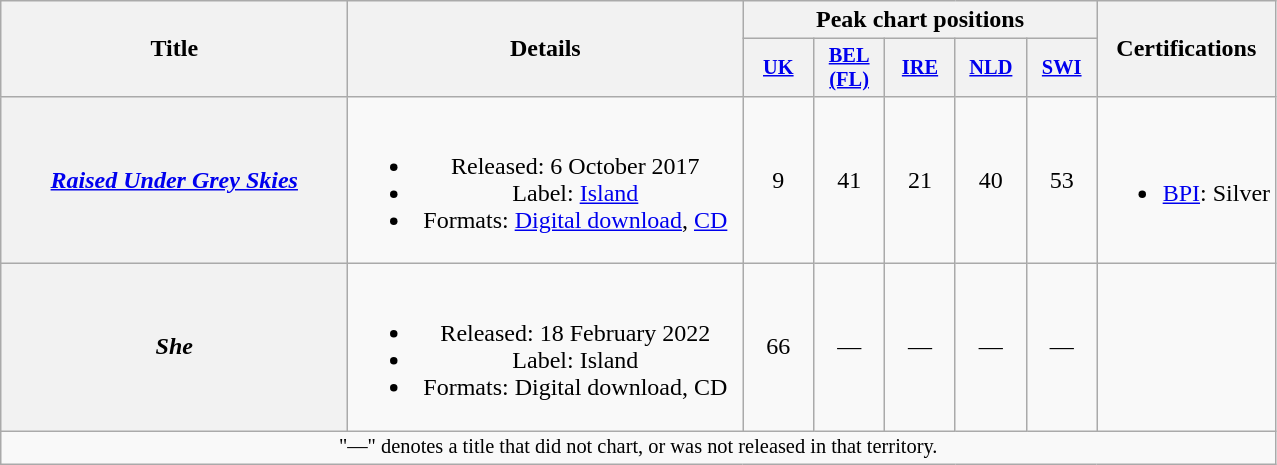<table class="wikitable plainrowheaders" style="text-align:center;">
<tr>
<th scope="col" rowspan="2" style="width:14em;">Title</th>
<th scope="col" rowspan="2" style="width:16em;">Details</th>
<th scope="col" colspan="5">Peak chart positions</th>
<th scope="col" rowspan="2">Certifications</th>
</tr>
<tr>
<th scope="col" style="width:3em;font-size:85%"><a href='#'>UK</a><br></th>
<th scope="col" style="width:3em;font-size:85%;"><a href='#'>BEL<br>(FL)</a><br></th>
<th scope="col" style="width:3em;font-size:85%;"><a href='#'>IRE</a><br></th>
<th scope="col" style="width:3em;font-size:85%;"><a href='#'>NLD</a><br></th>
<th scope="col" style="width:3em;font-size:85%;"><a href='#'>SWI</a><br></th>
</tr>
<tr>
<th scope="row"><em><a href='#'>Raised Under Grey Skies</a></em></th>
<td><br><ul><li>Released: 6 October 2017</li><li>Label: <a href='#'>Island</a></li><li>Formats: <a href='#'>Digital download</a>, <a href='#'>CD</a></li></ul></td>
<td>9</td>
<td>41</td>
<td>21</td>
<td>40</td>
<td>53</td>
<td><br><ul><li><a href='#'>BPI</a>: Silver</li></ul></td>
</tr>
<tr>
<th scope="row"><em>She</em></th>
<td><br><ul><li>Released: 18 February 2022</li><li>Label: Island</li><li>Formats: Digital download, CD</li></ul></td>
<td>66</td>
<td>—</td>
<td>—</td>
<td>—</td>
<td>—</td>
<td></td>
</tr>
<tr>
<td colspan="14" style="font-size:85%;">"—" denotes a title that did not chart, or was not released in that territory.</td>
</tr>
</table>
